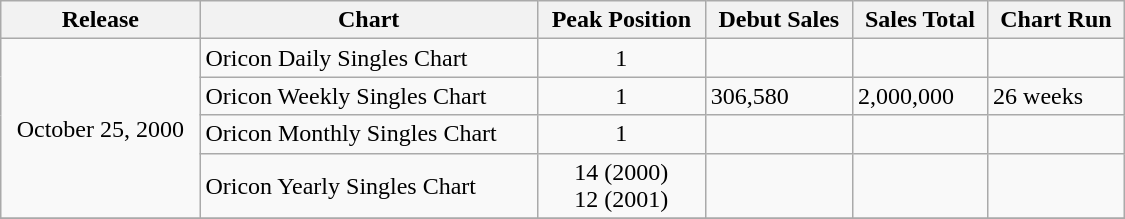<table class="wikitable" width="750px">
<tr>
<th align="left">Release</th>
<th align="left">Chart</th>
<th align="left">Peak Position</th>
<th align="left">Debut Sales</th>
<th align="left">Sales Total</th>
<th align="left">Chart Run</th>
</tr>
<tr>
<td align="center" rowspan="4">October 25, 2000</td>
<td align="left">Oricon Daily Singles Chart</td>
<td align="center">1</td>
<td align="left"></td>
<td align="left"></td>
<td align="left"></td>
</tr>
<tr>
<td align="left">Oricon Weekly Singles Chart</td>
<td align="center">1</td>
<td align="left">306,580</td>
<td align="left">2,000,000</td>
<td align="left">26 weeks</td>
</tr>
<tr>
<td align="left">Oricon Monthly Singles Chart</td>
<td align="center">1</td>
<td align="left"></td>
<td align="left"></td>
<td align="left"></td>
</tr>
<tr>
<td align="left">Oricon Yearly Singles Chart</td>
<td align="center">14 (2000)<br>12 (2001)</td>
<td align="left"></td>
<td align="left"></td>
<td align="left"></td>
</tr>
<tr>
</tr>
</table>
